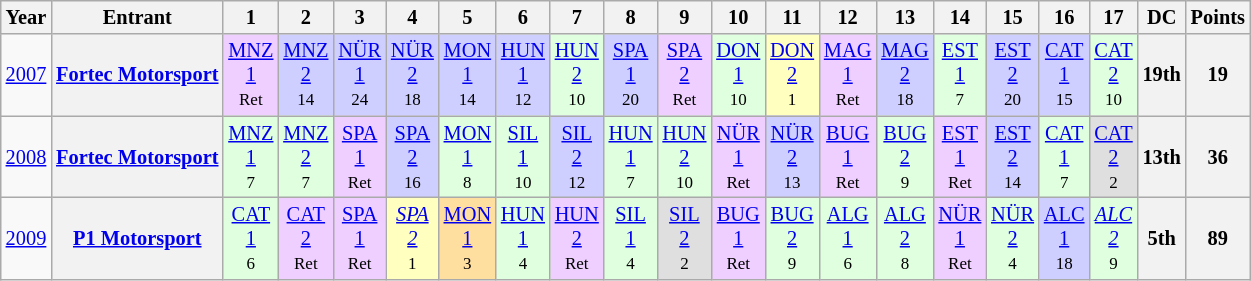<table class="wikitable" style="text-align:center; font-size:85%">
<tr>
<th>Year</th>
<th>Entrant</th>
<th>1</th>
<th>2</th>
<th>3</th>
<th>4</th>
<th>5</th>
<th>6</th>
<th>7</th>
<th>8</th>
<th>9</th>
<th>10</th>
<th>11</th>
<th>12</th>
<th>13</th>
<th>14</th>
<th>15</th>
<th>16</th>
<th>17</th>
<th>DC</th>
<th>Points</th>
</tr>
<tr>
<td><a href='#'>2007</a></td>
<th nowrap><a href='#'>Fortec Motorsport</a></th>
<td style="background:#EFCFFF;"><a href='#'>MNZ<br>1</a><br><small>Ret</small></td>
<td style="background:#CFCFFF;"><a href='#'>MNZ<br>2</a><br><small>14</small></td>
<td style="background:#CFCFFF;"><a href='#'>NÜR<br>1</a><br><small>24</small></td>
<td style="background:#CFCFFF;"><a href='#'>NÜR<br>2</a><br><small>18</small></td>
<td style="background:#CFCFFF;"><a href='#'>MON<br>1</a><br><small>14</small></td>
<td style="background:#CFCFFF;"><a href='#'>HUN<br>1</a><br><small>12</small></td>
<td style="background:#dfffdf;"><a href='#'>HUN<br>2</a><br><small>10</small></td>
<td style="background:#CFCFFF;"><a href='#'>SPA<br>1</a><br><small>20</small></td>
<td style="background:#EFCFFF;"><a href='#'>SPA<br>2</a><br><small>Ret</small></td>
<td style="background:#dfffdf;"><a href='#'>DON<br>1</a><br><small>10</small></td>
<td style="background:#ffffbf;"><a href='#'>DON<br>2</a><br><small>1</small></td>
<td style="background:#EFCFFF;"><a href='#'>MAG<br>1</a><br><small>Ret</small></td>
<td style="background:#CFCFFF;"><a href='#'>MAG<br>2</a><br><small>18</small></td>
<td style="background:#dfffdf;"><a href='#'>EST<br>1</a><br><small>7</small></td>
<td style="background:#CFCFFF;"><a href='#'>EST<br>2</a><br><small>20</small></td>
<td style="background:#CFCFFF;"><a href='#'>CAT<br>1</a><br><small>15</small></td>
<td style="background:#dfffdf;"><a href='#'>CAT<br>2</a><br><small>10</small></td>
<th>19th</th>
<th>19</th>
</tr>
<tr>
<td><a href='#'>2008</a></td>
<th nowrap><a href='#'>Fortec Motorsport</a></th>
<td style="background:#dfffdf;"><a href='#'>MNZ<br>1</a><br><small>7</small></td>
<td style="background:#dfffdf;"><a href='#'>MNZ<br>2</a><br><small>7</small></td>
<td style="background:#EFCFFF;"><a href='#'>SPA<br>1</a><br><small>Ret</small></td>
<td style="background:#CFCFFF;"><a href='#'>SPA<br>2</a><br><small>16</small></td>
<td style="background:#dfffdf;"><a href='#'>MON<br>1</a><br><small>8</small></td>
<td style="background:#dfffdf;"><a href='#'>SIL<br>1</a><br><small>10</small></td>
<td style="background:#CFCFFF;"><a href='#'>SIL<br>2</a><br><small>12</small></td>
<td style="background:#dfffdf;"><a href='#'>HUN<br>1</a><br><small>7</small></td>
<td style="background:#dfffdf;"><a href='#'>HUN<br>2</a><br><small>10</small></td>
<td style="background:#EFCFFF;"><a href='#'>NÜR<br>1</a><br><small>Ret</small></td>
<td style="background:#CFCFFF;"><a href='#'>NÜR<br>2</a><br><small>13</small></td>
<td style="background:#EFCFFF;"><a href='#'>BUG<br>1</a><br><small>Ret</small></td>
<td style="background:#dfffdf;"><a href='#'>BUG<br>2</a><br><small>9</small></td>
<td style="background:#EFCFFF;"><a href='#'>EST<br>1</a><br><small>Ret</small></td>
<td style="background:#CFCFFF;"><a href='#'>EST<br>2</a><br><small>14</small></td>
<td style="background:#dfffdf;"><a href='#'>CAT<br>1</a><br><small>7</small></td>
<td style="background:#dfdfdf;"><a href='#'>CAT<br>2</a><br><small>2</small></td>
<th>13th</th>
<th>36</th>
</tr>
<tr>
<td><a href='#'>2009</a></td>
<th nowrap><a href='#'>P1 Motorsport</a></th>
<td style="background:#dfffdf;"><a href='#'>CAT<br>1</a><br><small>6</small></td>
<td style="background:#EFCFFF;"><a href='#'>CAT<br>2</a><br><small>Ret</small></td>
<td style="background:#EFCFFF;"><a href='#'>SPA<br>1</a><br><small>Ret</small></td>
<td style="background:#ffffbf;"><em><a href='#'>SPA<br>2</a></em><br><small>1</small></td>
<td style="background:#ffdf9f;"><a href='#'>MON<br>1</a><br><small>3</small></td>
<td style="background:#dfffdf;"><a href='#'>HUN<br>1</a><br><small>4</small></td>
<td style="background:#EFCFFF;"><a href='#'>HUN<br>2</a><br><small>Ret</small></td>
<td style="background:#dfffdf;"><a href='#'>SIL<br>1</a><br><small>4</small></td>
<td style="background:#dfdfdf;"><a href='#'>SIL<br>2</a><br><small>2</small></td>
<td style="background:#EFCFFF;"><a href='#'>BUG<br>1</a><br><small>Ret</small></td>
<td style="background:#dfffdf;"><a href='#'>BUG<br>2</a><br><small>9</small></td>
<td style="background:#dfffdf;"><a href='#'>ALG<br>1</a><br><small>6</small></td>
<td style="background:#dfffdf;"><a href='#'>ALG<br>2</a><br><small>8</small></td>
<td style="background:#EFCFFF;"><a href='#'>NÜR<br>1</a><br><small>Ret</small></td>
<td style="background:#dfffdf;"><a href='#'>NÜR<br>2</a><br><small>4</small></td>
<td style="background:#CFCFFF;"><a href='#'>ALC<br>1</a><br><small>18</small></td>
<td style="background:#dfffdf;"><em><a href='#'>ALC<br>2</a></em><br><small>9</small></td>
<th>5th</th>
<th>89</th>
</tr>
</table>
